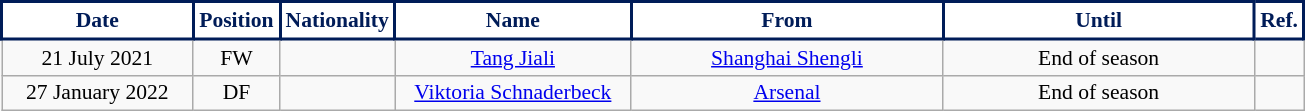<table class="wikitable" style="text-align:center; font-size:90%; ">
<tr>
<th style="background:#fff;color:#001C58;border:2px solid #001C58; width:120px;">Date</th>
<th style="background:#fff;color:#001C58;border:2px solid #001C58; width:50px;">Position</th>
<th style="background:#fff;color:#001C58;border:2px solid #001C58; width:50px;">Nationality</th>
<th style="background:#fff;color:#001C58;border:2px solid #001C58; width:150px;">Name</th>
<th style="background:#fff;color:#001C58;border:2px solid #001C58; width:200px;">From</th>
<th style="background:#fff;color:#001C58;border:2px solid #001C58; width:200px;">Until</th>
<th style="background:#fff;color:#001C58;border:2px solid #001C58; width:25px;">Ref.</th>
</tr>
<tr>
<td>21 July 2021</td>
<td>FW</td>
<td></td>
<td><a href='#'>Tang Jiali</a></td>
<td> <a href='#'>Shanghai Shengli</a></td>
<td>End of season</td>
<td></td>
</tr>
<tr>
<td>27 January 2022</td>
<td>DF</td>
<td></td>
<td><a href='#'>Viktoria Schnaderbeck</a></td>
<td> <a href='#'>Arsenal</a></td>
<td>End of season</td>
<td></td>
</tr>
</table>
